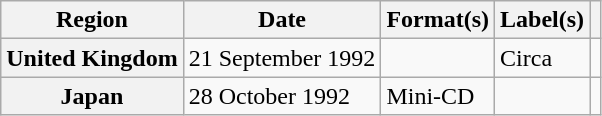<table class="wikitable plainrowheaders">
<tr>
<th scope="col">Region</th>
<th scope="col">Date</th>
<th scope="col">Format(s)</th>
<th scope="col">Label(s)</th>
<th scope="col"></th>
</tr>
<tr>
<th scope="row">United Kingdom</th>
<td>21 September 1992</td>
<td></td>
<td>Circa</td>
<td></td>
</tr>
<tr>
<th scope="row">Japan</th>
<td>28 October 1992</td>
<td>Mini-CD</td>
<td></td>
<td></td>
</tr>
</table>
